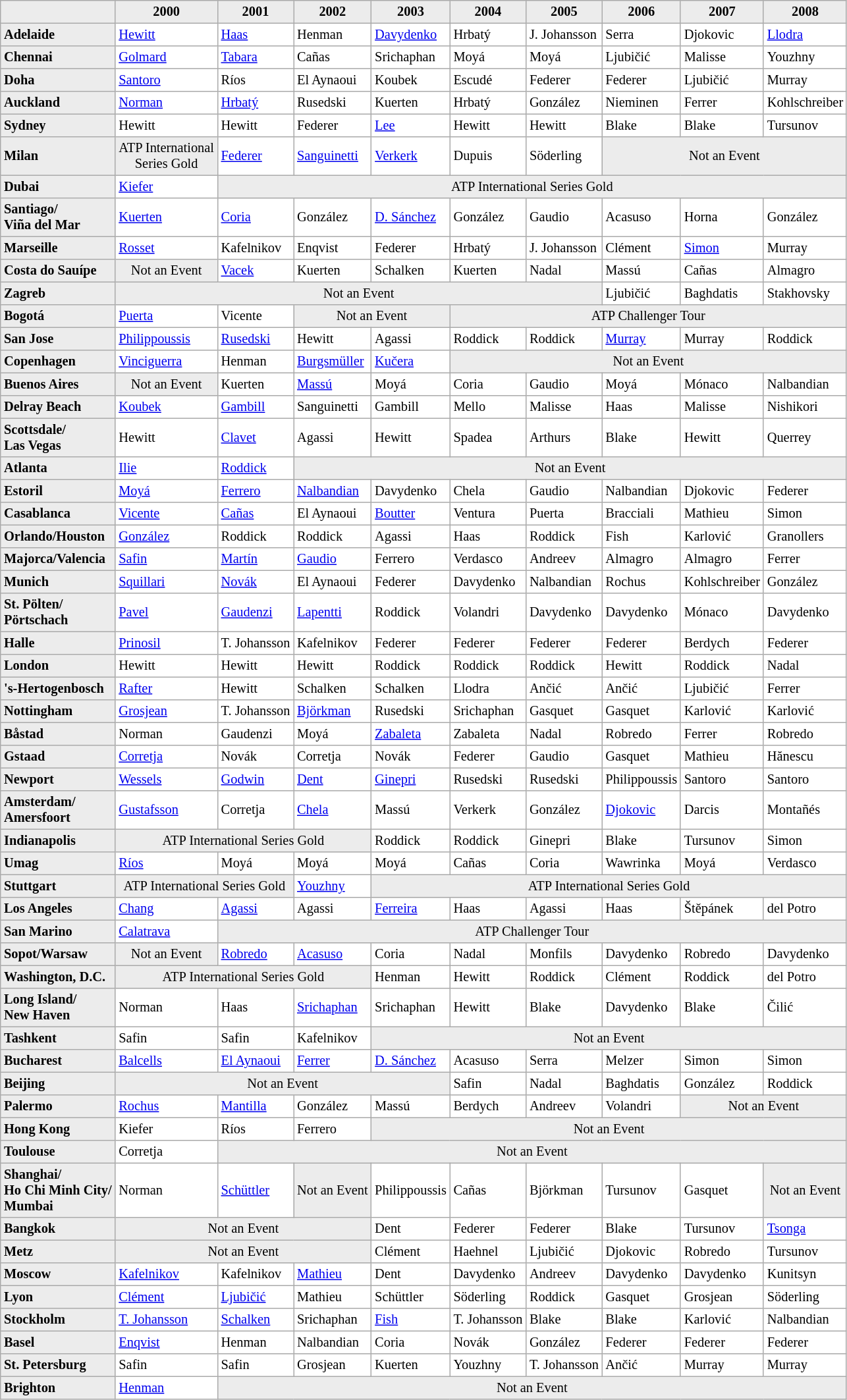<table cellpadding="3" cellspacing="0" border="1" style="font-size: 85%; border: #aaa solid 1px; border-collapse: collapse;">
<tr style="background:#ececec;">
<th></th>
<th>2000</th>
<th>2001</th>
<th>2002</th>
<th>2003</th>
<th>2004</th>
<th>2005</th>
<th>2006</th>
<th>2007</th>
<th>2008</th>
</tr>
<tr>
<th style="background:#ececec; text-align:left;">Adelaide</th>
<td> <a href='#'>Hewitt</a></td>
<td> <a href='#'>Haas</a></td>
<td> Henman</td>
<td> <a href='#'>Davydenko</a></td>
<td> Hrbatý</td>
<td> J. Johansson</td>
<td> Serra</td>
<td> Djokovic</td>
<td> <a href='#'>Llodra</a></td>
</tr>
<tr>
<th style="background:#ececec; text-align:left;">Chennai</th>
<td> <a href='#'>Golmard</a></td>
<td> <a href='#'>Tabara</a></td>
<td> Cañas</td>
<td> Srichaphan</td>
<td> Moyá</td>
<td> Moyá</td>
<td> Ljubičić</td>
<td> Malisse</td>
<td> Youzhny</td>
</tr>
<tr>
<th style="background:#ececec; text-align:left;">Doha</th>
<td> <a href='#'>Santoro</a></td>
<td> Ríos</td>
<td> El Aynaoui</td>
<td> Koubek</td>
<td> Escudé</td>
<td> Federer</td>
<td> Federer</td>
<td> Ljubičić</td>
<td> Murray</td>
</tr>
<tr>
<th style="background:#ececec; text-align:left;">Auckland</th>
<td> <a href='#'>Norman</a></td>
<td> <a href='#'>Hrbatý</a></td>
<td> Rusedski</td>
<td> Kuerten</td>
<td> Hrbatý</td>
<td> González</td>
<td> Nieminen</td>
<td> Ferrer</td>
<td> Kohlschreiber</td>
</tr>
<tr>
<th style="background:#ececec; text-align:left;">Sydney</th>
<td> Hewitt</td>
<td> Hewitt</td>
<td> Federer</td>
<td> <a href='#'>Lee</a></td>
<td> Hewitt</td>
<td> Hewitt</td>
<td> Blake</td>
<td> Blake</td>
<td> Tursunov</td>
</tr>
<tr>
<th style="background:#ececec; text-align:left;">Milan</th>
<td style="background:#ececec; text-align:center;"><span>ATP International<br>Series Gold</span></td>
<td> <a href='#'>Federer</a></td>
<td> <a href='#'>Sanguinetti</a></td>
<td> <a href='#'>Verkerk</a></td>
<td> Dupuis</td>
<td> Söderling</td>
<td colspan="3" style="background:#ececec; text-align:center;"><span>Not an Event</span></td>
</tr>
<tr>
<th style="background:#ececec; text-align:left;">Dubai</th>
<td> <a href='#'>Kiefer</a></td>
<td colspan="8" style="background:#ececec; text-align:center;"><span>ATP International Series Gold</span></td>
</tr>
<tr>
<th style="background:#ececec; text-align:left;">Santiago/<br>Viña del Mar</th>
<td> <a href='#'>Kuerten</a></td>
<td> <a href='#'>Coria</a></td>
<td> González</td>
<td> <a href='#'>D. Sánchez</a></td>
<td> González</td>
<td> Gaudio</td>
<td> Acasuso</td>
<td> Horna</td>
<td> González</td>
</tr>
<tr>
<th style="background:#ececec; text-align:left;">Marseille</th>
<td> <a href='#'>Rosset</a></td>
<td> Kafelnikov</td>
<td> Enqvist</td>
<td> Federer</td>
<td> Hrbatý</td>
<td> J. Johansson</td>
<td> Clément</td>
<td> <a href='#'>Simon</a></td>
<td> Murray</td>
</tr>
<tr>
<th style="background:#ececec; text-align:left;">Costa do Sauípe</th>
<td style="background:#ececec; text-align:center;"><span>Not an Event</span></td>
<td> <a href='#'>Vacek</a></td>
<td> Kuerten</td>
<td> Schalken</td>
<td> Kuerten</td>
<td> Nadal</td>
<td> Massú</td>
<td> Cañas</td>
<td> Almagro</td>
</tr>
<tr>
<th style="background:#ececec; text-align:left;">Zagreb</th>
<td colspan="6" style="background:#ececec; text-align:center;"><span>Not an Event</span></td>
<td> Ljubičić</td>
<td> Baghdatis</td>
<td> Stakhovsky</td>
</tr>
<tr>
<th style="background:#ececec; text-align:left;">Bogotá</th>
<td> <a href='#'>Puerta</a></td>
<td> Vicente</td>
<td colspan="2" style="background:#ececec; text-align:center;"><span>Not an Event</span></td>
<td colspan="5" style="background:#ececec; text-align:center;"><span>ATP Challenger Tour</span></td>
</tr>
<tr>
<th style="background:#ececec; text-align:left;">San Jose</th>
<td> <a href='#'>Philippoussis</a></td>
<td> <a href='#'>Rusedski</a></td>
<td> Hewitt</td>
<td> Agassi</td>
<td> Roddick</td>
<td> Roddick</td>
<td> <a href='#'>Murray</a></td>
<td> Murray</td>
<td> Roddick</td>
</tr>
<tr>
<th style="background:#ececec; text-align:left;">Copenhagen</th>
<td> <a href='#'>Vinciguerra</a></td>
<td> Henman</td>
<td> <a href='#'>Burgsmüller</a></td>
<td> <a href='#'>Kučera</a></td>
<td colspan="5" style="background:#ececec; text-align:center;"><span>Not an Event</span></td>
</tr>
<tr>
<th style="background:#ececec; text-align:left;">Buenos Aires</th>
<td style="background:#ececec; text-align:center;"><span>Not an Event</span></td>
<td> Kuerten</td>
<td> <a href='#'>Massú</a></td>
<td> Moyá</td>
<td> Coria</td>
<td> Gaudio</td>
<td> Moyá</td>
<td> Mónaco</td>
<td> Nalbandian</td>
</tr>
<tr>
<th style="background:#ececec; text-align:left;">Delray Beach</th>
<td> <a href='#'>Koubek</a></td>
<td> <a href='#'>Gambill</a></td>
<td> Sanguinetti</td>
<td> Gambill</td>
<td> Mello</td>
<td> Malisse</td>
<td> Haas</td>
<td> Malisse</td>
<td> Nishikori</td>
</tr>
<tr>
<th style="background:#ececec; text-align:left;">Scottsdale/<br>Las Vegas</th>
<td> Hewitt</td>
<td> <a href='#'>Clavet</a></td>
<td> Agassi</td>
<td> Hewitt</td>
<td> Spadea</td>
<td> Arthurs</td>
<td> Blake</td>
<td> Hewitt</td>
<td> Querrey</td>
</tr>
<tr>
<th style="background:#ececec; text-align:left;">Atlanta</th>
<td> <a href='#'>Ilie</a></td>
<td> <a href='#'>Roddick</a></td>
<td colspan="7" style="background:#ececec; text-align:center;"><span>Not an Event</span></td>
</tr>
<tr>
<th style="background:#ececec; text-align:left;">Estoril</th>
<td> <a href='#'>Moyá</a></td>
<td> <a href='#'>Ferrero</a></td>
<td> <a href='#'>Nalbandian</a></td>
<td> Davydenko</td>
<td> Chela</td>
<td> Gaudio</td>
<td> Nalbandian</td>
<td> Djokovic</td>
<td> Federer</td>
</tr>
<tr>
<th style="background:#ececec; text-align:left;">Casablanca</th>
<td> <a href='#'>Vicente</a></td>
<td> <a href='#'>Cañas</a></td>
<td> El Aynaoui</td>
<td> <a href='#'>Boutter</a></td>
<td> Ventura</td>
<td> Puerta</td>
<td> Bracciali</td>
<td> Mathieu</td>
<td> Simon</td>
</tr>
<tr>
<th style="background:#ececec; text-align:left;">Orlando/Houston</th>
<td> <a href='#'>González</a></td>
<td> Roddick</td>
<td> Roddick</td>
<td> Agassi</td>
<td> Haas</td>
<td> Roddick</td>
<td> Fish</td>
<td> Karlović</td>
<td> Granollers</td>
</tr>
<tr>
<th style="background:#ececec; text-align:left;">Majorca/Valencia</th>
<td> <a href='#'>Safin</a></td>
<td> <a href='#'>Martín</a></td>
<td> <a href='#'>Gaudio</a></td>
<td> Ferrero</td>
<td> Verdasco</td>
<td> Andreev</td>
<td> Almagro</td>
<td> Almagro</td>
<td> Ferrer</td>
</tr>
<tr>
<th style="background:#ececec; text-align:left;">Munich</th>
<td> <a href='#'>Squillari</a></td>
<td> <a href='#'>Novák</a></td>
<td> El Aynaoui</td>
<td> Federer</td>
<td> Davydenko</td>
<td> Nalbandian</td>
<td> Rochus</td>
<td> Kohlschreiber</td>
<td> González</td>
</tr>
<tr>
<th style="background:#ececec; text-align:left;">St. Pölten/<br>Pörtschach</th>
<td> <a href='#'>Pavel</a></td>
<td> <a href='#'>Gaudenzi</a></td>
<td> <a href='#'>Lapentti</a></td>
<td> Roddick</td>
<td> Volandri</td>
<td> Davydenko</td>
<td> Davydenko</td>
<td> Mónaco</td>
<td> Davydenko</td>
</tr>
<tr>
<th style="background:#ececec; text-align:left;">Halle</th>
<td> <a href='#'>Prinosil</a></td>
<td> T. Johansson</td>
<td> Kafelnikov</td>
<td> Federer</td>
<td> Federer</td>
<td> Federer</td>
<td> Federer</td>
<td> Berdych</td>
<td> Federer</td>
</tr>
<tr>
<th style="background:#ececec; text-align:left;">London</th>
<td> Hewitt</td>
<td> Hewitt</td>
<td> Hewitt</td>
<td> Roddick</td>
<td> Roddick</td>
<td> Roddick</td>
<td> Hewitt</td>
<td> Roddick</td>
<td> Nadal</td>
</tr>
<tr>
<th style="background:#ececec; text-align:left;">'s-Hertogenbosch</th>
<td> <a href='#'>Rafter</a></td>
<td> Hewitt</td>
<td> Schalken</td>
<td> Schalken</td>
<td> Llodra</td>
<td> Ančić</td>
<td> Ančić</td>
<td> Ljubičić</td>
<td> Ferrer</td>
</tr>
<tr>
<th style="background:#ececec; text-align:left;">Nottingham</th>
<td> <a href='#'>Grosjean</a></td>
<td> T. Johansson</td>
<td> <a href='#'>Björkman</a></td>
<td> Rusedski</td>
<td> Srichaphan</td>
<td> Gasquet</td>
<td> Gasquet</td>
<td> Karlović</td>
<td> Karlović</td>
</tr>
<tr>
<th style="background:#ececec; text-align:left;">Båstad</th>
<td> Norman</td>
<td> Gaudenzi</td>
<td> Moyá</td>
<td> <a href='#'>Zabaleta</a></td>
<td> Zabaleta</td>
<td> Nadal</td>
<td> Robredo</td>
<td> Ferrer</td>
<td> Robredo</td>
</tr>
<tr>
<th style="background:#ececec; text-align:left;">Gstaad</th>
<td> <a href='#'>Corretja</a></td>
<td> Novák</td>
<td> Corretja</td>
<td> Novák</td>
<td> Federer</td>
<td> Gaudio</td>
<td> Gasquet</td>
<td> Mathieu</td>
<td> Hănescu</td>
</tr>
<tr>
<th style="background:#ececec; text-align:left;">Newport</th>
<td> <a href='#'>Wessels</a></td>
<td> <a href='#'>Godwin</a></td>
<td> <a href='#'>Dent</a></td>
<td> <a href='#'>Ginepri</a></td>
<td> Rusedski</td>
<td> Rusedski</td>
<td> Philippoussis</td>
<td> Santoro</td>
<td> Santoro</td>
</tr>
<tr>
<th style="background:#ececec; text-align:left;">Amsterdam/<br>Amersfoort</th>
<td> <a href='#'>Gustafsson</a></td>
<td> Corretja</td>
<td> <a href='#'>Chela</a></td>
<td> Massú</td>
<td> Verkerk</td>
<td> González</td>
<td> <a href='#'>Djokovic</a></td>
<td> Darcis</td>
<td> Montañés</td>
</tr>
<tr>
<th style="background:#ececec; text-align:left;">Indianapolis</th>
<td colspan="3" style="background:#ececec; text-align:center;"><span>ATP International Series Gold</span></td>
<td> Roddick</td>
<td> Roddick</td>
<td> Ginepri</td>
<td> Blake</td>
<td> Tursunov</td>
<td> Simon</td>
</tr>
<tr>
<th style="background:#ececec; text-align:left;">Umag</th>
<td> <a href='#'>Ríos</a></td>
<td> Moyá</td>
<td> Moyá</td>
<td> Moyá</td>
<td> Cañas</td>
<td> Coria</td>
<td> Wawrinka</td>
<td> Moyá</td>
<td> Verdasco</td>
</tr>
<tr>
<th style="background:#ececec; text-align:left;">Stuttgart</th>
<td colspan="2" style="background:#ececec; text-align:center;"><span>ATP International Series Gold</span></td>
<td> <a href='#'>Youzhny</a></td>
<td colspan="6" style="background:#ececec; text-align:center;"><span>ATP International Series Gold</span></td>
</tr>
<tr>
<th style="background:#ececec; text-align:left;">Los Angeles</th>
<td> <a href='#'>Chang</a></td>
<td> <a href='#'>Agassi</a></td>
<td> Agassi</td>
<td> <a href='#'>Ferreira</a></td>
<td> Haas</td>
<td> Agassi</td>
<td> Haas</td>
<td> Štěpánek</td>
<td> del Potro</td>
</tr>
<tr>
<th style="background:#ececec; text-align:left;">San Marino</th>
<td> <a href='#'>Calatrava</a></td>
<td colspan="8" style="background:#ececec; text-align:center;"><span>ATP Challenger Tour</span></td>
</tr>
<tr>
<th style="background:#ececec; text-align:left;">Sopot/Warsaw</th>
<td style="background:#ececec; text-align:center;"><span>Not an Event</span></td>
<td> <a href='#'>Robredo</a></td>
<td> <a href='#'>Acasuso</a></td>
<td> Coria</td>
<td> Nadal</td>
<td> Monfils</td>
<td> Davydenko</td>
<td> Robredo</td>
<td> Davydenko</td>
</tr>
<tr>
<th style="background:#ececec; text-align:left;">Washington, D.C.</th>
<td colspan="3" style="background:#ececec; text-align:center;"><span>ATP International Series Gold</span></td>
<td> Henman</td>
<td> Hewitt</td>
<td> Roddick</td>
<td> Clément</td>
<td> Roddick</td>
<td> del Potro</td>
</tr>
<tr>
<th style="background:#ececec; text-align:left;">Long Island/<br>New Haven</th>
<td> Norman</td>
<td> Haas</td>
<td> <a href='#'>Srichaphan</a></td>
<td> Srichaphan</td>
<td> Hewitt</td>
<td> Blake</td>
<td> Davydenko</td>
<td> Blake</td>
<td> Čilić</td>
</tr>
<tr>
<th style="background:#ececec; text-align:left;">Tashkent</th>
<td> Safin</td>
<td> Safin</td>
<td> Kafelnikov</td>
<td colspan="6" style="background:#ececec; text-align:center;"><span>Not an Event</span></td>
</tr>
<tr>
<th style="background:#ececec; text-align:left;">Bucharest</th>
<td> <a href='#'>Balcells</a></td>
<td> <a href='#'>El Aynaoui</a></td>
<td> <a href='#'>Ferrer</a></td>
<td> <a href='#'>D. Sánchez</a></td>
<td> Acasuso</td>
<td> Serra</td>
<td> Melzer</td>
<td> Simon</td>
<td> Simon</td>
</tr>
<tr>
<th style="background:#ececec; text-align:left;">Beijing</th>
<td colspan="4" style="background:#ececec; text-align:center;"><span>Not an Event</span></td>
<td> Safin</td>
<td> Nadal</td>
<td> Baghdatis</td>
<td> González</td>
<td> Roddick</td>
</tr>
<tr>
<th style="background:#ececec; text-align:left;">Palermo</th>
<td> <a href='#'>Rochus</a></td>
<td> <a href='#'>Mantilla</a></td>
<td> González</td>
<td> Massú</td>
<td> Berdych</td>
<td> Andreev</td>
<td> Volandri</td>
<td colspan="2" style="background:#ececec; text-align:center;"><span>Not an Event</span></td>
</tr>
<tr>
<th style="background:#ececec; text-align:left;">Hong Kong</th>
<td> Kiefer</td>
<td> Ríos</td>
<td> Ferrero</td>
<td colspan="6" style="background:#ececec; text-align:center;"><span>Not an Event</span></td>
</tr>
<tr>
<th style="background:#ececec; text-align:left;">Toulouse</th>
<td> Corretja</td>
<td colspan="8" style="background:#ececec; text-align:center;"><span>Not an Event</span></td>
</tr>
<tr>
<th style="background:#ececec; text-align:left;">Shanghai/<br>Ho Chi Minh City/<br>Mumbai</th>
<td> Norman</td>
<td> <a href='#'>Schüttler</a></td>
<td style="background:#ececec; text-align:center;"><span>Not an Event</span></td>
<td> Philippoussis</td>
<td> Cañas</td>
<td> Björkman</td>
<td> Tursunov</td>
<td> Gasquet</td>
<td style="background:#ececec; text-align:center;"><span>Not an Event</span></td>
</tr>
<tr>
<th style="background:#ececec; text-align:left;">Bangkok</th>
<td colspan="3" style="background:#ececec; text-align:center;"><span>Not an Event</span></td>
<td> Dent</td>
<td> Federer</td>
<td> Federer</td>
<td> Blake</td>
<td> Tursunov</td>
<td> <a href='#'>Tsonga</a></td>
</tr>
<tr>
<th style="background:#ececec; text-align:left;">Metz</th>
<td colspan="3" style="background:#ececec; text-align:center;"><span>Not an Event</span></td>
<td> Clément</td>
<td> Haehnel</td>
<td> Ljubičić</td>
<td> Djokovic</td>
<td> Robredo</td>
<td> Tursunov</td>
</tr>
<tr>
<th style="background:#ececec; text-align:left;">Moscow</th>
<td> <a href='#'>Kafelnikov</a></td>
<td> Kafelnikov</td>
<td> <a href='#'>Mathieu</a></td>
<td> Dent</td>
<td> Davydenko</td>
<td> Andreev</td>
<td> Davydenko</td>
<td> Davydenko</td>
<td> Kunitsyn</td>
</tr>
<tr>
<th style="background:#ececec; text-align:left;">Lyon</th>
<td> <a href='#'>Clément</a></td>
<td> <a href='#'>Ljubičić</a></td>
<td> Mathieu</td>
<td> Schüttler</td>
<td> Söderling</td>
<td> Roddick</td>
<td> Gasquet</td>
<td> Grosjean</td>
<td> Söderling</td>
</tr>
<tr>
<th style="background:#ececec; text-align:left;">Stockholm</th>
<td> <a href='#'>T. Johansson</a></td>
<td> <a href='#'>Schalken</a></td>
<td> Srichaphan</td>
<td> <a href='#'>Fish</a></td>
<td> T. Johansson</td>
<td> Blake</td>
<td> Blake</td>
<td> Karlović</td>
<td> Nalbandian</td>
</tr>
<tr>
<th style="background:#ececec; text-align:left;">Basel</th>
<td> <a href='#'>Enqvist</a></td>
<td> Henman</td>
<td> Nalbandian</td>
<td> Coria</td>
<td> Novák</td>
<td> González</td>
<td> Federer</td>
<td> Federer</td>
<td> Federer</td>
</tr>
<tr>
<th style="background:#ececec; text-align:left;">St. Petersburg</th>
<td> Safin</td>
<td> Safin</td>
<td> Grosjean</td>
<td> Kuerten</td>
<td> Youzhny</td>
<td> T. Johansson</td>
<td> Ančić</td>
<td> Murray</td>
<td> Murray</td>
</tr>
<tr>
<th style="background:#ececec; text-align:left;">Brighton</th>
<td> <a href='#'>Henman</a></td>
<td colspan="8" style="background:#ececec; text-align:center;"><span>Not an Event</span></td>
</tr>
</table>
